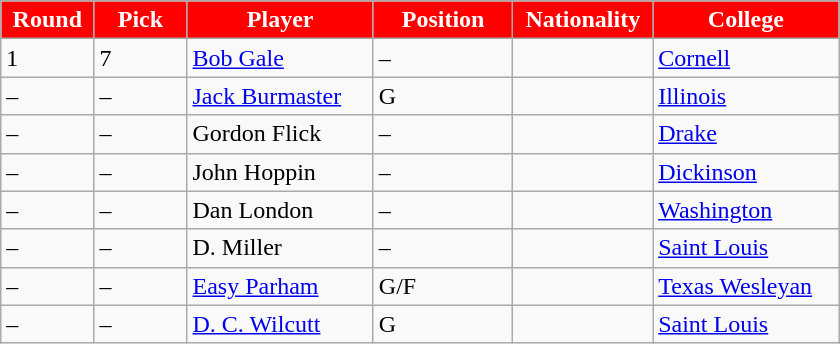<table class="wikitable sortable sortable">
<tr>
<th style="background:#FF0000; color:white" width="10%">Round</th>
<th style="background:#FF0000; color:white" width="10%">Pick</th>
<th style="background:#FF0000; color:white" width="20%">Player</th>
<th style="background:#FF0000; color:white" width="15%">Position</th>
<th style="background:#FF0000; color:white" width="15%">Nationality</th>
<th style="background:#FF0000; color:white" width="20%">College</th>
</tr>
<tr>
<td>1</td>
<td>7</td>
<td><a href='#'>Bob Gale</a></td>
<td>–</td>
<td></td>
<td><a href='#'>Cornell</a></td>
</tr>
<tr>
<td>–</td>
<td>–</td>
<td><a href='#'>Jack Burmaster</a></td>
<td>G</td>
<td></td>
<td><a href='#'>Illinois</a></td>
</tr>
<tr>
<td>–</td>
<td>–</td>
<td>Gordon Flick</td>
<td>–</td>
<td></td>
<td><a href='#'>Drake</a></td>
</tr>
<tr>
<td>–</td>
<td>–</td>
<td>John Hoppin</td>
<td>–</td>
<td></td>
<td><a href='#'>Dickinson</a></td>
</tr>
<tr>
<td>–</td>
<td>–</td>
<td>Dan London</td>
<td>–</td>
<td></td>
<td><a href='#'>Washington</a></td>
</tr>
<tr>
<td>–</td>
<td>–</td>
<td>D. Miller</td>
<td>–</td>
<td></td>
<td><a href='#'>Saint Louis</a></td>
</tr>
<tr>
<td>–</td>
<td>–</td>
<td><a href='#'>Easy Parham</a></td>
<td>G/F</td>
<td></td>
<td><a href='#'>Texas Wesleyan</a></td>
</tr>
<tr>
<td>–</td>
<td>–</td>
<td><a href='#'>D. C. Wilcutt</a></td>
<td>G</td>
<td></td>
<td><a href='#'>Saint Louis</a></td>
</tr>
</table>
